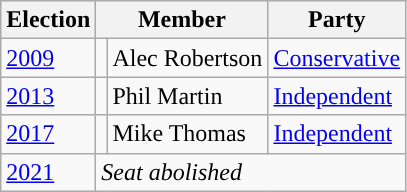<table class="wikitable">
<tr>
<th>Election</th>
<th colspan="2">Member</th>
<th>Party</th>
</tr>
<tr>
<td><a href='#'>2009</a></td>
<td rowspan="1" style="background-color: "></td>
<td rowspan="1">Alec Robertson</td>
<td rowspan="1"><a href='#'>Conservative</a></td>
</tr>
<tr>
<td><a href='#'>2013</a></td>
<td rowspan="1" style="background-color: "></td>
<td rowspan="1">Phil Martin</td>
<td rowspan="1"><a href='#'>Independent</a></td>
</tr>
<tr>
<td><a href='#'>2017</a></td>
<td rowspan="1" style="background-color: "></td>
<td rowspan="1">Mike Thomas</td>
<td rowspan="1"><a href='#'>Independent</a></td>
</tr>
<tr>
<td><a href='#'>2021</a></td>
<td colspan="3"><em>Seat abolished</em></td>
</tr>
</table>
